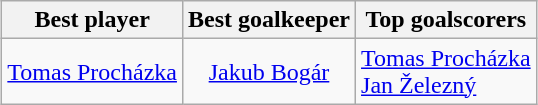<table class=wikitable style="text-align:center; margin:auto">
<tr>
<th>Best player</th>
<th>Best goalkeeper</th>
<th>Top goalscorers</th>
</tr>
<tr>
<td> <a href='#'>Tomas Procházka</a></td>
<td> <a href='#'>Jakub Bogár</a></td>
<td align=left> <a href='#'>Tomas Procházka</a><br> <a href='#'>Jan Železný</a></td>
</tr>
</table>
